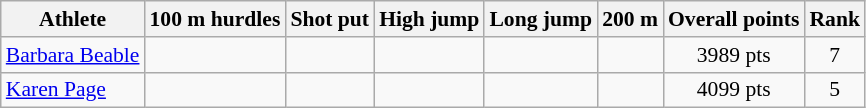<table class=wikitable style="font-size:90%">
<tr>
<th>Athlete</th>
<th>100 m hurdles</th>
<th>Shot put</th>
<th>High jump</th>
<th>Long jump</th>
<th>200 m</th>
<th>Overall points</th>
<th>Rank</th>
</tr>
<tr align=center>
<td align=left><a href='#'>Barbara Beable</a></td>
<td><br></td>
<td><br></td>
<td><br></td>
<td><br></td>
<td><br></td>
<td>3989 pts</td>
<td>7</td>
</tr>
<tr align=center>
<td align=left><a href='#'>Karen Page</a></td>
<td><br></td>
<td><br></td>
<td><br></td>
<td><br></td>
<td><br></td>
<td>4099 pts</td>
<td>5</td>
</tr>
</table>
